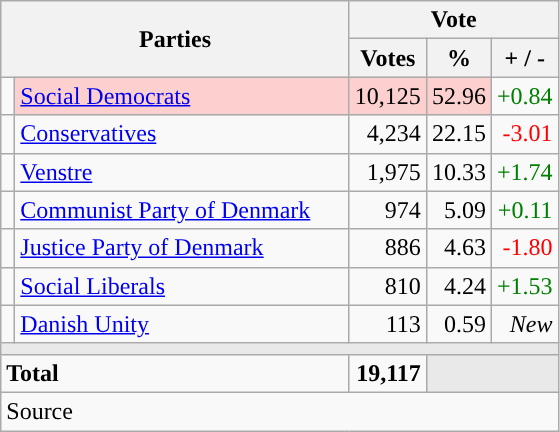<table class="wikitable" style="text-align:right;">
<tr>
<th style="text-align:centre;" rowspan="2" colspan="2" width="225">Parties</th>
<th colspan="3">Vote</th>
</tr>
<tr>
<th width="15">Votes</th>
<th width="15">%</th>
<th width="15">+ / -</th>
</tr>
<tr>
<td width="2" style="color:inherit;background:"></td>
<td bgcolor=#fbd0ce  align="left"><a href='#'>Social Democrats</a></td>
<td bgcolor=#fbd0ce>10,125</td>
<td bgcolor=#fbd0ce>52.96</td>
<td style=color:green;>+0.84</td>
</tr>
<tr>
<td width="2" style="color:inherit;background:"></td>
<td align="left"><a href='#'>Conservatives</a></td>
<td>4,234</td>
<td>22.15</td>
<td style=color:red;>-3.01</td>
</tr>
<tr>
<td width="2" style="color:inherit;background:"></td>
<td align="left"><a href='#'>Venstre</a></td>
<td>1,975</td>
<td>10.33</td>
<td style=color:green;>+1.74</td>
</tr>
<tr>
<td width="2" style="color:inherit;background:"></td>
<td align="left"><a href='#'>Communist Party of Denmark</a></td>
<td>974</td>
<td>5.09</td>
<td style=color:green;>+0.11</td>
</tr>
<tr>
<td width="2" style="color:inherit;background:"></td>
<td align="left"><a href='#'>Justice Party of Denmark</a></td>
<td>886</td>
<td>4.63</td>
<td style=color:red;>-1.80</td>
</tr>
<tr>
<td width="2" style="color:inherit;background:"></td>
<td align="left"><a href='#'>Social Liberals</a></td>
<td>810</td>
<td>4.24</td>
<td style=color:green;>+1.53</td>
</tr>
<tr>
<td width="2" style="color:inherit;background:"></td>
<td align="left"><a href='#'>Danish Unity</a></td>
<td>113</td>
<td>0.59</td>
<td><em>New</em></td>
</tr>
<tr>
<td colspan="7" bgcolor="#E9E9E9"></td>
</tr>
<tr>
<td align="left" colspan="2"><strong>Total</strong></td>
<td><strong>19,117</strong></td>
<td bgcolor="#E9E9E9" colspan="2"></td>
</tr>
<tr>
<td align="left" colspan="6">Source</td>
</tr>
</table>
